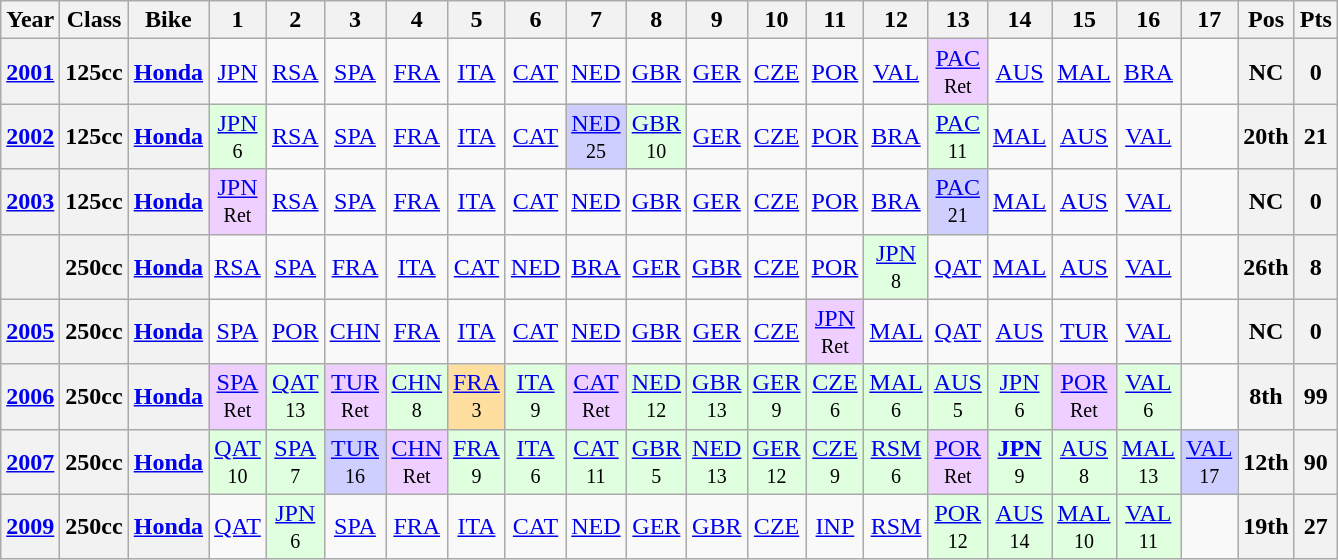<table class="wikitable" style="text-align:center">
<tr>
<th>Year</th>
<th>Class</th>
<th>Bike</th>
<th>1</th>
<th>2</th>
<th>3</th>
<th>4</th>
<th>5</th>
<th>6</th>
<th>7</th>
<th>8</th>
<th>9</th>
<th>10</th>
<th>11</th>
<th>12</th>
<th>13</th>
<th>14</th>
<th>15</th>
<th>16</th>
<th>17</th>
<th>Pos</th>
<th>Pts</th>
</tr>
<tr>
<th align="left"><a href='#'>2001</a></th>
<th align="left">125cc</th>
<th align="left"><a href='#'>Honda</a></th>
<td><a href='#'>JPN</a></td>
<td><a href='#'>RSA</a></td>
<td><a href='#'>SPA</a></td>
<td><a href='#'>FRA</a></td>
<td><a href='#'>ITA</a></td>
<td><a href='#'>CAT</a></td>
<td><a href='#'>NED</a></td>
<td><a href='#'>GBR</a></td>
<td><a href='#'>GER</a></td>
<td><a href='#'>CZE</a></td>
<td><a href='#'>POR</a></td>
<td><a href='#'>VAL</a></td>
<td style="background:#efcfff;"><a href='#'>PAC</a><br><small>Ret</small></td>
<td><a href='#'>AUS</a></td>
<td><a href='#'>MAL</a></td>
<td><a href='#'>BRA</a></td>
<td></td>
<th>NC</th>
<th>0</th>
</tr>
<tr>
<th align="left"><a href='#'>2002</a></th>
<th align="left">125cc</th>
<th align="left"><a href='#'>Honda</a></th>
<td style="background:#dfffdf;"><a href='#'>JPN</a><br><small>6</small></td>
<td><a href='#'>RSA</a></td>
<td><a href='#'>SPA</a></td>
<td><a href='#'>FRA</a></td>
<td><a href='#'>ITA</a></td>
<td><a href='#'>CAT</a></td>
<td style="background:#cfcfff;"><a href='#'>NED</a><br><small>25</small></td>
<td style="background:#dfffdf;"><a href='#'>GBR</a><br><small>10</small></td>
<td><a href='#'>GER</a></td>
<td><a href='#'>CZE</a></td>
<td><a href='#'>POR</a></td>
<td><a href='#'>BRA</a></td>
<td style="background:#dfffdf;"><a href='#'>PAC</a><br><small>11</small></td>
<td><a href='#'>MAL</a></td>
<td><a href='#'>AUS</a></td>
<td><a href='#'>VAL</a></td>
<td></td>
<th>20th</th>
<th>21</th>
</tr>
<tr>
<th align="left"><a href='#'>2003</a></th>
<th align="left">125cc</th>
<th align="left"><a href='#'>Honda</a></th>
<td style="background:#efcfff;"><a href='#'>JPN</a><br><small>Ret</small></td>
<td><a href='#'>RSA</a></td>
<td><a href='#'>SPA</a></td>
<td><a href='#'>FRA</a></td>
<td><a href='#'>ITA</a></td>
<td><a href='#'>CAT</a></td>
<td><a href='#'>NED</a></td>
<td><a href='#'>GBR</a></td>
<td><a href='#'>GER</a></td>
<td><a href='#'>CZE</a></td>
<td><a href='#'>POR</a></td>
<td><a href='#'>BRA</a></td>
<td style="background:#cfcfff;"><a href='#'>PAC</a><br><small>21</small></td>
<td><a href='#'>MAL</a></td>
<td><a href='#'>AUS</a></td>
<td><a href='#'>VAL</a></td>
<td></td>
<th>NC</th>
<th>0</th>
</tr>
<tr>
<th align="left"></th>
<th align="left">250cc</th>
<th align="left"><a href='#'>Honda</a></th>
<td><a href='#'>RSA</a></td>
<td><a href='#'>SPA</a></td>
<td><a href='#'>FRA</a></td>
<td><a href='#'>ITA</a></td>
<td><a href='#'>CAT</a></td>
<td><a href='#'>NED</a></td>
<td><a href='#'>BRA</a></td>
<td><a href='#'>GER</a></td>
<td><a href='#'>GBR</a></td>
<td><a href='#'>CZE</a></td>
<td><a href='#'>POR</a></td>
<td style="background:#dfffdf;"><a href='#'>JPN</a><br><small>8</small></td>
<td><a href='#'>QAT</a></td>
<td><a href='#'>MAL</a></td>
<td><a href='#'>AUS</a></td>
<td><a href='#'>VAL</a></td>
<td></td>
<th>26th</th>
<th>8</th>
</tr>
<tr>
<th align="left"><a href='#'>2005</a></th>
<th align="left">250cc</th>
<th align="left"><a href='#'>Honda</a></th>
<td><a href='#'>SPA</a></td>
<td><a href='#'>POR</a></td>
<td><a href='#'>CHN</a></td>
<td><a href='#'>FRA</a></td>
<td><a href='#'>ITA</a></td>
<td><a href='#'>CAT</a></td>
<td><a href='#'>NED</a></td>
<td><a href='#'>GBR</a></td>
<td><a href='#'>GER</a></td>
<td><a href='#'>CZE</a></td>
<td style="background:#efcfff;"><a href='#'>JPN</a><br><small>Ret</small></td>
<td><a href='#'>MAL</a></td>
<td><a href='#'>QAT</a></td>
<td><a href='#'>AUS</a></td>
<td><a href='#'>TUR</a></td>
<td><a href='#'>VAL</a></td>
<td></td>
<th>NC</th>
<th>0</th>
</tr>
<tr>
<th align="left"><a href='#'>2006</a></th>
<th align="left">250cc</th>
<th align="left"><a href='#'>Honda</a></th>
<td style="background:#efcfff;"><a href='#'>SPA</a><br><small>Ret</small></td>
<td style="background:#dfffdf;"><a href='#'>QAT</a><br><small>13</small></td>
<td style="background:#efcfff;"><a href='#'>TUR</a><br><small>Ret</small></td>
<td style="background:#dfffdf;"><a href='#'>CHN</a><br><small>8</small></td>
<td style="background:#ffdf9f;"><a href='#'>FRA</a><br><small>3</small></td>
<td style="background:#dfffdf;"><a href='#'>ITA</a><br><small>9</small></td>
<td style="background:#efcfff;"><a href='#'>CAT</a><br><small>Ret</small></td>
<td style="background:#dfffdf;"><a href='#'>NED</a><br><small>12</small></td>
<td style="background:#dfffdf;"><a href='#'>GBR</a><br><small>13</small></td>
<td style="background:#dfffdf;"><a href='#'>GER</a><br><small>9</small></td>
<td style="background:#dfffdf;"><a href='#'>CZE</a><br><small>6</small></td>
<td style="background:#dfffdf;"><a href='#'>MAL</a><br><small>6</small></td>
<td style="background:#dfffdf;"><a href='#'>AUS</a><br><small>5</small></td>
<td style="background:#dfffdf;"><a href='#'>JPN</a><br><small>6</small></td>
<td style="background:#efcfff;"><a href='#'>POR</a><br><small>Ret</small></td>
<td style="background:#dfffdf;"><a href='#'>VAL</a><br><small>6</small></td>
<td></td>
<th>8th</th>
<th>99</th>
</tr>
<tr>
<th align="left"><a href='#'>2007</a></th>
<th align="left">250cc</th>
<th align="left"><a href='#'>Honda</a></th>
<td style="background:#dfffdf;"><a href='#'>QAT</a><br><small>10</small></td>
<td style="background:#dfffdf;"><a href='#'>SPA</a><br><small>7</small></td>
<td style="background:#cfcfff;"><a href='#'>TUR</a><br><small>16</small></td>
<td style="background:#efcfff;"><a href='#'>CHN</a><br><small>Ret</small></td>
<td style="background:#dfffdf;"><a href='#'>FRA</a><br><small>9</small></td>
<td style="background:#dfffdf;"><a href='#'>ITA</a><br><small>6</small></td>
<td style="background:#dfffdf;"><a href='#'>CAT</a><br><small>11</small></td>
<td style="background:#dfffdf;"><a href='#'>GBR</a><br><small>5</small></td>
<td style="background:#dfffdf;"><a href='#'>NED</a><br><small>13</small></td>
<td style="background:#dfffdf;"><a href='#'>GER</a><br><small>12</small></td>
<td style="background:#dfffdf;"><a href='#'>CZE</a><br><small>9</small></td>
<td style="background:#dfffdf;"><a href='#'>RSM</a><br><small>6</small></td>
<td style="background:#efcfff;"><a href='#'>POR</a><br><small>Ret</small></td>
<td style="background:#dfffdf;"><strong><a href='#'>JPN</a></strong><br><small>9</small></td>
<td style="background:#dfffdf;"><a href='#'>AUS</a><br><small>8</small></td>
<td style="background:#dfffdf;"><a href='#'>MAL</a><br><small>13</small></td>
<td style="background:#cfcfff;"><a href='#'>VAL</a><br><small>17</small></td>
<th>12th</th>
<th>90</th>
</tr>
<tr>
<th align="left"><a href='#'>2009</a></th>
<th align="left">250cc</th>
<th align="left"><a href='#'>Honda</a></th>
<td><a href='#'>QAT</a></td>
<td style="background:#dfffdf;"><a href='#'>JPN</a><br><small>6</small></td>
<td><a href='#'>SPA</a></td>
<td><a href='#'>FRA</a></td>
<td><a href='#'>ITA</a></td>
<td><a href='#'>CAT</a></td>
<td><a href='#'>NED</a></td>
<td><a href='#'>GER</a></td>
<td><a href='#'>GBR</a></td>
<td><a href='#'>CZE</a></td>
<td><a href='#'>INP</a></td>
<td><a href='#'>RSM</a></td>
<td style="background:#dfffdf;"><a href='#'>POR</a><br><small>12</small></td>
<td style="background:#dfffdf;"><a href='#'>AUS</a><br><small>14</small></td>
<td style="background:#dfffdf;"><a href='#'>MAL</a><br><small>10</small></td>
<td style="background:#dfffdf;"><a href='#'>VAL</a><br><small>11</small></td>
<td></td>
<th>19th</th>
<th>27</th>
</tr>
</table>
